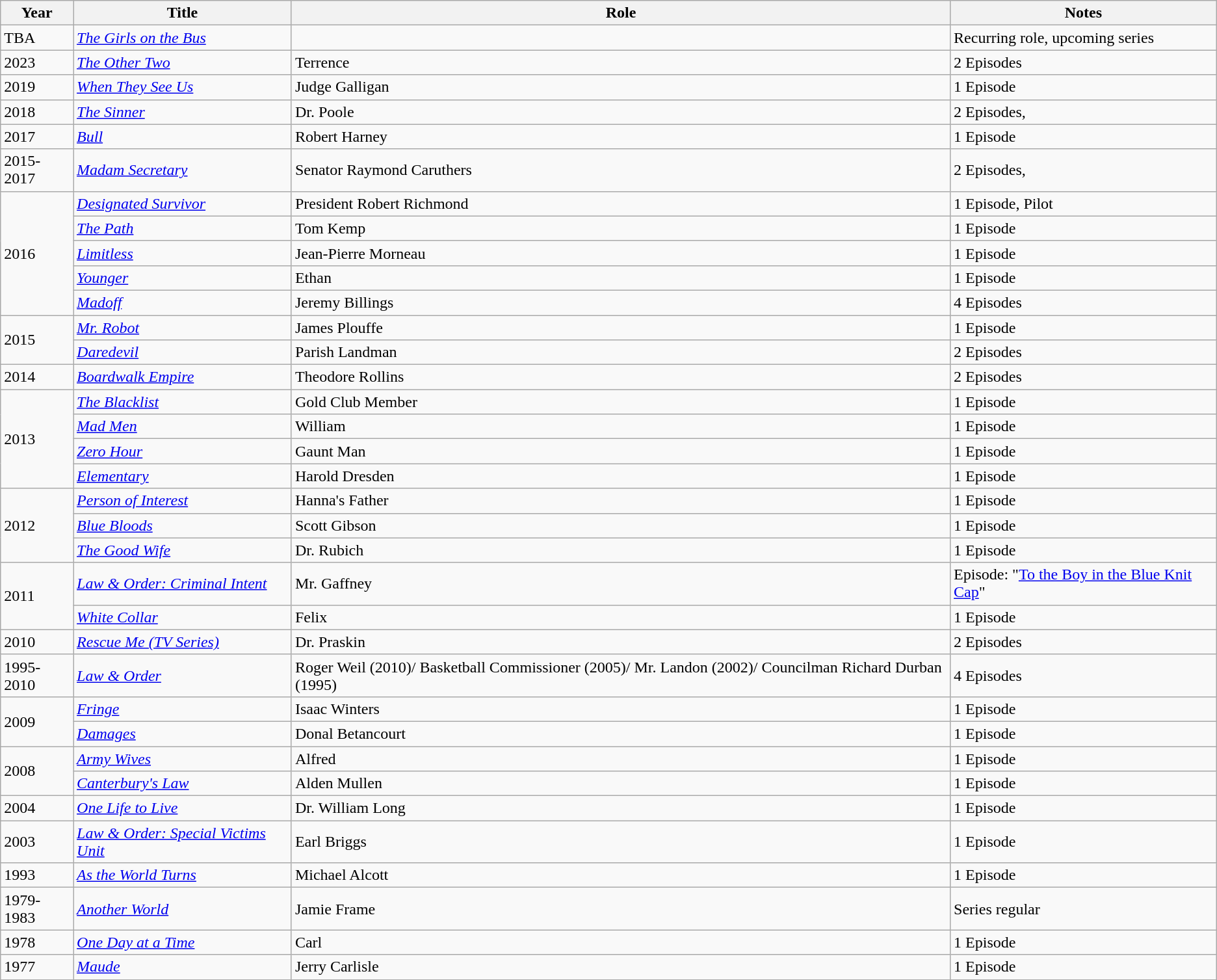<table class="wikitable sortable">
<tr>
<th>Year</th>
<th>Title</th>
<th>Role</th>
<th>Notes</th>
</tr>
<tr>
<td>TBA</td>
<td><em><a href='#'>The Girls on the Bus</a></em></td>
<td></td>
<td>Recurring role, upcoming series</td>
</tr>
<tr>
<td>2023</td>
<td><em><a href='#'>The Other Two</a></em></td>
<td>Terrence</td>
<td>2 Episodes</td>
</tr>
<tr>
<td>2019</td>
<td><em><a href='#'>When They See Us</a></em></td>
<td>Judge Galligan</td>
<td>1 Episode</td>
</tr>
<tr>
<td>2018</td>
<td><em><a href='#'>The Sinner</a></em></td>
<td>Dr. Poole</td>
<td>2 Episodes,</td>
</tr>
<tr>
<td>2017</td>
<td><em><a href='#'>Bull</a></em></td>
<td>Robert Harney</td>
<td>1 Episode</td>
</tr>
<tr>
<td>2015-2017</td>
<td><em><a href='#'>Madam Secretary</a></em></td>
<td>Senator Raymond Caruthers</td>
<td>2 Episodes,</td>
</tr>
<tr>
<td rowspan=5>2016</td>
<td><em><a href='#'>Designated Survivor</a></em></td>
<td>President Robert Richmond</td>
<td>1 Episode, Pilot</td>
</tr>
<tr>
<td><em><a href='#'>The Path</a></em></td>
<td>Tom Kemp</td>
<td>1 Episode</td>
</tr>
<tr>
<td><em><a href='#'>Limitless</a></em></td>
<td>Jean-Pierre Morneau</td>
<td>1 Episode</td>
</tr>
<tr>
<td><em><a href='#'>Younger</a></em></td>
<td>Ethan</td>
<td>1 Episode</td>
</tr>
<tr>
<td><em><a href='#'>Madoff</a></em></td>
<td>Jeremy Billings</td>
<td>4 Episodes</td>
</tr>
<tr>
<td rowspan=2>2015</td>
<td><em><a href='#'>Mr. Robot</a></em></td>
<td>James Plouffe</td>
<td>1 Episode</td>
</tr>
<tr>
<td><em><a href='#'>Daredevil</a></em></td>
<td>Parish Landman</td>
<td>2 Episodes</td>
</tr>
<tr>
<td>2014</td>
<td><em><a href='#'>Boardwalk Empire</a></em></td>
<td>Theodore Rollins</td>
<td>2 Episodes</td>
</tr>
<tr>
<td rowspan=4>2013</td>
<td><em><a href='#'>The Blacklist</a></em></td>
<td>Gold Club Member</td>
<td>1 Episode</td>
</tr>
<tr>
<td><em><a href='#'>Mad Men</a></em></td>
<td>William</td>
<td>1 Episode</td>
</tr>
<tr>
<td><em><a href='#'>Zero Hour</a></em></td>
<td>Gaunt Man</td>
<td>1 Episode</td>
</tr>
<tr>
<td><em><a href='#'>Elementary</a></em></td>
<td>Harold Dresden</td>
<td>1 Episode</td>
</tr>
<tr>
<td rowspan=3>2012</td>
<td><em><a href='#'>Person of Interest</a></em></td>
<td>Hanna's Father</td>
<td>1 Episode</td>
</tr>
<tr>
<td><em><a href='#'>Blue Bloods</a></em></td>
<td>Scott Gibson</td>
<td>1 Episode</td>
</tr>
<tr>
<td><em><a href='#'>The Good Wife</a></em></td>
<td>Dr. Rubich</td>
<td>1 Episode</td>
</tr>
<tr>
<td rowspan=2>2011</td>
<td><em><a href='#'>Law & Order: Criminal Intent</a></em></td>
<td>Mr. Gaffney</td>
<td>Episode: "<a href='#'>To the Boy in the Blue Knit Cap</a>"</td>
</tr>
<tr>
<td><em><a href='#'>White Collar</a></em></td>
<td>Felix</td>
<td>1 Episode</td>
</tr>
<tr>
<td>2010</td>
<td><em><a href='#'>Rescue Me (TV Series)</a></em></td>
<td>Dr. Praskin</td>
<td>2 Episodes</td>
</tr>
<tr>
<td>1995-2010</td>
<td><em><a href='#'>Law & Order</a></em></td>
<td>Roger Weil (2010)/ Basketball Commissioner (2005)/ Mr. Landon (2002)/ Councilman Richard Durban (1995)</td>
<td>4 Episodes</td>
</tr>
<tr>
<td rowspan=2>2009</td>
<td><em><a href='#'>Fringe</a></em></td>
<td>Isaac Winters</td>
<td>1 Episode</td>
</tr>
<tr>
<td><em><a href='#'>Damages</a></em></td>
<td>Donal Betancourt</td>
<td>1 Episode</td>
</tr>
<tr>
<td rowspan=2>2008</td>
<td><em><a href='#'>Army Wives</a></em></td>
<td>Alfred</td>
<td>1 Episode</td>
</tr>
<tr>
<td><em><a href='#'>Canterbury's Law</a></em></td>
<td>Alden Mullen</td>
<td>1 Episode</td>
</tr>
<tr>
<td>2004</td>
<td><em><a href='#'>One Life to Live</a></em></td>
<td>Dr. William Long</td>
<td>1 Episode</td>
</tr>
<tr>
<td>2003</td>
<td><em><a href='#'>Law & Order: Special Victims Unit</a></em></td>
<td>Earl Briggs</td>
<td>1 Episode</td>
</tr>
<tr>
<td>1993</td>
<td><em><a href='#'>As the World Turns</a></em></td>
<td>Michael Alcott</td>
<td>1 Episode</td>
</tr>
<tr>
<td>1979-1983</td>
<td><em><a href='#'>Another World</a></em></td>
<td>Jamie Frame</td>
<td>Series regular</td>
</tr>
<tr>
<td>1978</td>
<td><em><a href='#'>One Day at a Time</a></em></td>
<td>Carl</td>
<td>1 Episode</td>
</tr>
<tr>
<td>1977</td>
<td><em><a href='#'>Maude</a></em></td>
<td>Jerry Carlisle</td>
<td>1 Episode</td>
</tr>
<tr>
</tr>
</table>
